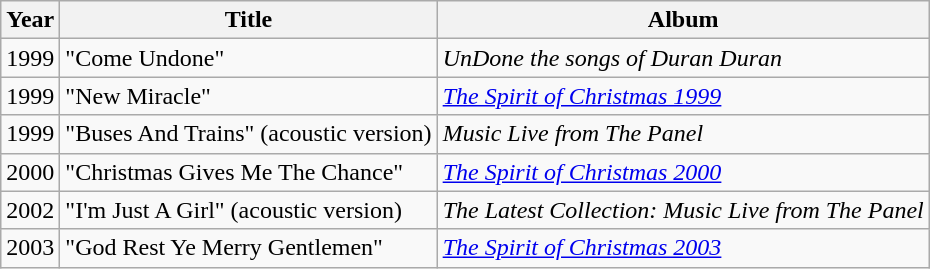<table class="wikitable">
<tr>
<th>Year</th>
<th>Title</th>
<th>Album</th>
</tr>
<tr>
<td>1999</td>
<td>"Come Undone"</td>
<td><em>UnDone the songs of Duran Duran</em></td>
</tr>
<tr>
<td>1999</td>
<td>"New Miracle"</td>
<td><em><a href='#'>The Spirit of Christmas 1999</a></em></td>
</tr>
<tr>
<td>1999</td>
<td>"Buses And Trains" (acoustic version)</td>
<td><em>Music Live from The Panel</em></td>
</tr>
<tr>
<td>2000</td>
<td>"Christmas Gives Me The Chance"</td>
<td><em><a href='#'>The Spirit of Christmas 2000</a></em></td>
</tr>
<tr>
<td>2002</td>
<td>"I'm Just A Girl" (acoustic version)</td>
<td><em>The Latest Collection: Music Live from The Panel</em></td>
</tr>
<tr>
<td>2003</td>
<td>"God Rest Ye Merry Gentlemen"</td>
<td><em><a href='#'>The Spirit of Christmas 2003</a></em></td>
</tr>
</table>
